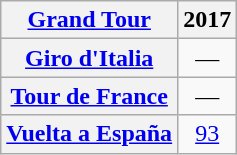<table class="wikitable plainrowheaders">
<tr>
<th scope="col"><a href='#'>Grand Tour</a></th>
<th scope="col">2017</th>
</tr>
<tr style="text-align:center;">
<th scope="row"> <a href='#'>Giro d'Italia</a></th>
<td>—</td>
</tr>
<tr style="text-align:center;">
<th scope="row"> <a href='#'>Tour de France</a></th>
<td>—</td>
</tr>
<tr style="text-align:center;">
<th scope="row"> <a href='#'>Vuelta a España</a></th>
<td><a href='#'>93</a></td>
</tr>
</table>
